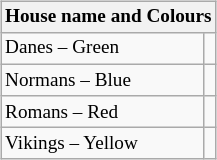<table class="wikitable" style="float:right; margin-left:1em; font-size:80%;">
<tr>
<th colspan="2">House name and Colours</th>
</tr>
<tr>
<td>Danes – Green</td>
<td></td>
</tr>
<tr>
<td>Normans – Blue</td>
<td></td>
</tr>
<tr>
<td>Romans – Red</td>
<td></td>
</tr>
<tr>
<td>Vikings – Yellow</td>
<td></td>
</tr>
</table>
